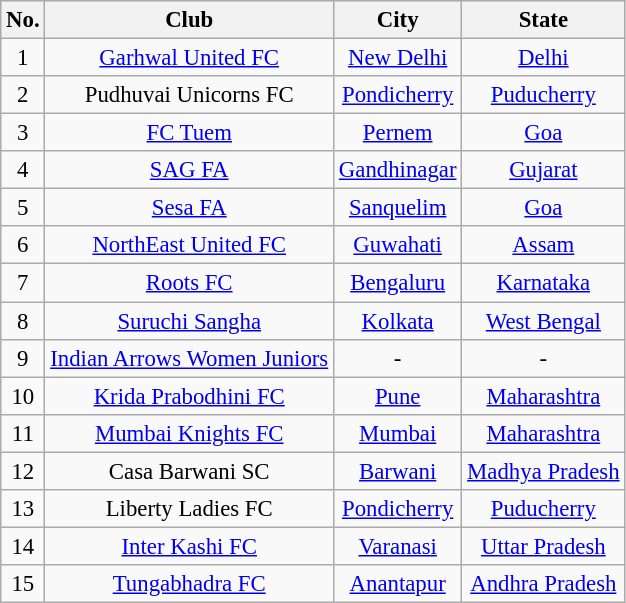<table class="wikitable sortable" style="text-align: center; font-size:95%">
<tr>
<th>No.</th>
<th>Club</th>
<th>City</th>
<th>State</th>
</tr>
<tr>
<td>1</td>
<td><a href='#'>Garhwal United FC</a></td>
<td><a href='#'>New Delhi</a></td>
<td><a href='#'>Delhi</a></td>
</tr>
<tr>
<td>2</td>
<td>Pudhuvai Unicorns FC</td>
<td><a href='#'>Pondicherry</a></td>
<td><a href='#'>Puducherry</a></td>
</tr>
<tr>
<td>3</td>
<td><a href='#'>FC Tuem</a></td>
<td><a href='#'>Pernem</a></td>
<td><a href='#'>Goa</a></td>
</tr>
<tr>
<td>4</td>
<td><a href='#'>SAG FA</a></td>
<td><a href='#'>Gandhinagar</a></td>
<td><a href='#'>Gujarat</a></td>
</tr>
<tr>
<td>5</td>
<td><a href='#'>Sesa FA</a></td>
<td><a href='#'>Sanquelim</a></td>
<td><a href='#'>Goa</a></td>
</tr>
<tr>
<td>6</td>
<td><a href='#'>NorthEast United FC</a></td>
<td><a href='#'>Guwahati</a></td>
<td><a href='#'>Assam</a></td>
</tr>
<tr>
<td>7</td>
<td><a href='#'>Roots FC</a></td>
<td><a href='#'>Bengaluru</a></td>
<td><a href='#'>Karnataka</a></td>
</tr>
<tr>
<td>8</td>
<td><a href='#'>Suruchi Sangha</a></td>
<td><a href='#'>Kolkata</a></td>
<td><a href='#'>West Bengal</a></td>
</tr>
<tr>
<td>9</td>
<td><a href='#'>Indian Arrows Women Juniors</a></td>
<td>-</td>
<td>-</td>
</tr>
<tr>
<td>10</td>
<td><a href='#'>Krida Prabodhini FC</a></td>
<td><a href='#'>Pune</a></td>
<td><a href='#'>Maharashtra</a></td>
</tr>
<tr>
<td>11</td>
<td><a href='#'>Mumbai Knights FC</a></td>
<td><a href='#'>Mumbai</a></td>
<td><a href='#'>Maharashtra</a></td>
</tr>
<tr>
<td>12</td>
<td>Casa Barwani SC</td>
<td><a href='#'>Barwani</a></td>
<td><a href='#'>Madhya Pradesh</a></td>
</tr>
<tr>
<td>13</td>
<td>Liberty Ladies FC</td>
<td><a href='#'>Pondicherry</a></td>
<td><a href='#'>Puducherry</a></td>
</tr>
<tr>
<td>14</td>
<td><a href='#'>Inter Kashi FC</a></td>
<td><a href='#'>Varanasi</a></td>
<td><a href='#'>Uttar Pradesh</a></td>
</tr>
<tr>
<td>15</td>
<td><a href='#'>Tungabhadra FC</a></td>
<td><a href='#'>Anantapur</a></td>
<td><a href='#'>Andhra Pradesh</a></td>
</tr>
</table>
